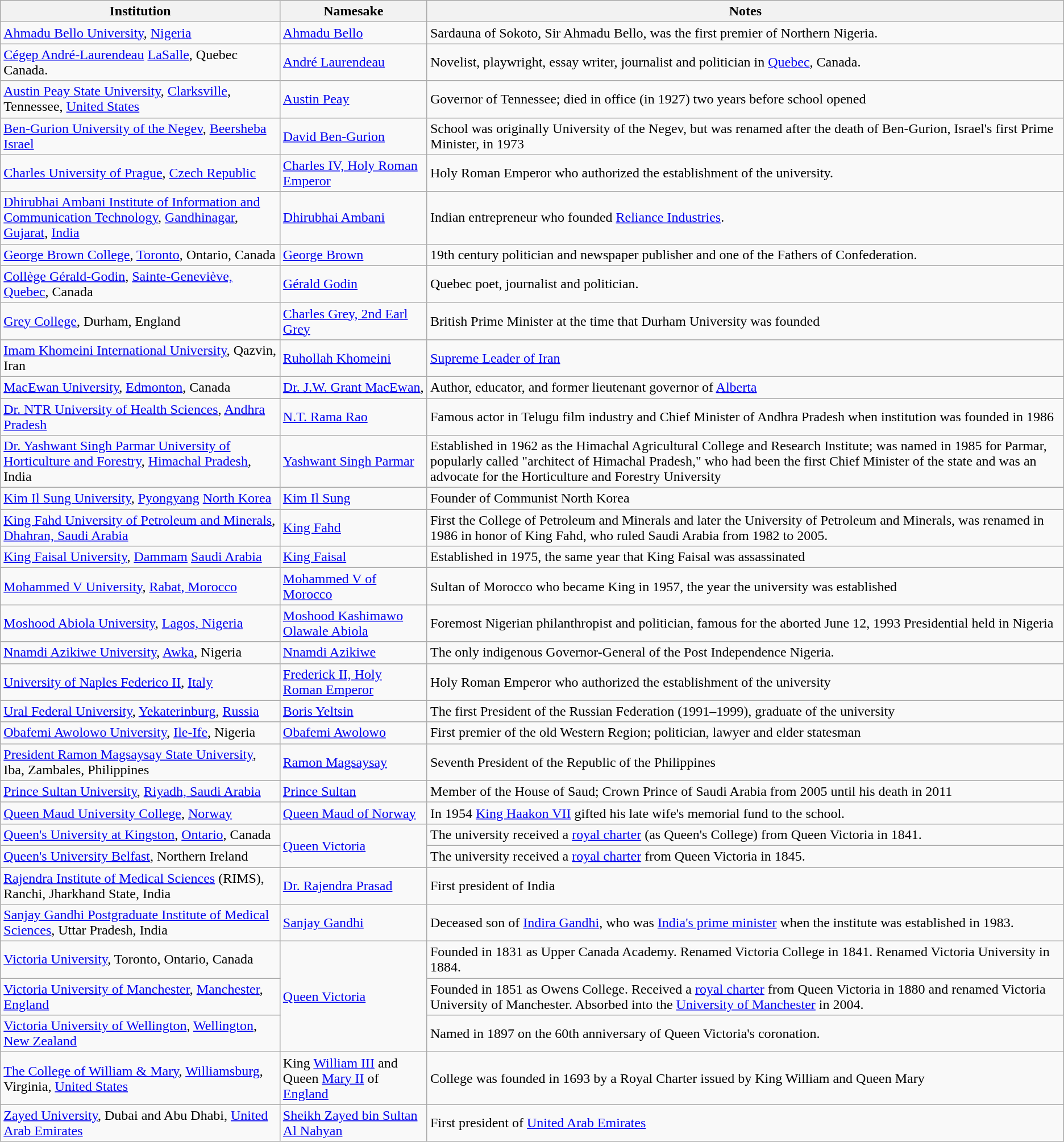<table class="wikitable">
<tr>
<th>Institution</th>
<th>Namesake</th>
<th>Notes</th>
</tr>
<tr>
<td><a href='#'>Ahmadu Bello University</a>, <a href='#'>Nigeria</a></td>
<td><a href='#'>Ahmadu Bello</a></td>
<td>Sardauna of Sokoto, Sir Ahmadu Bello, was the first premier of Northern Nigeria.</td>
</tr>
<tr>
<td><a href='#'>Cégep André-Laurendeau</a> <a href='#'>LaSalle</a>, Quebec Canada.</td>
<td><a href='#'>André Laurendeau</a></td>
<td>Novelist, playwright, essay writer, journalist and politician in <a href='#'>Quebec</a>, Canada.</td>
</tr>
<tr>
<td><a href='#'>Austin Peay State University</a>, <a href='#'>Clarksville</a>, Tennessee, <a href='#'>United States</a></td>
<td><a href='#'>Austin Peay</a></td>
<td>Governor of Tennessee; died in office (in 1927) two years before school opened</td>
</tr>
<tr>
<td><a href='#'>Ben-Gurion University of the Negev</a>, <a href='#'>Beersheba</a> <a href='#'>Israel</a></td>
<td><a href='#'>David Ben-Gurion</a></td>
<td>School was originally University of the Negev, but was renamed after the death of Ben-Gurion, Israel's first Prime Minister, in 1973</td>
</tr>
<tr>
<td><a href='#'>Charles University of Prague</a>, <a href='#'>Czech Republic</a></td>
<td><a href='#'>Charles IV, Holy Roman Emperor</a></td>
<td>Holy Roman Emperor who authorized the establishment of the university.</td>
</tr>
<tr>
<td><a href='#'>Dhirubhai Ambani Institute of Information and Communication Technology</a>, <a href='#'>Gandhinagar</a>, <a href='#'>Gujarat</a>, <a href='#'>India</a></td>
<td><a href='#'>Dhirubhai Ambani</a></td>
<td>Indian entrepreneur who founded <a href='#'>Reliance Industries</a>.</td>
</tr>
<tr>
<td><a href='#'>George Brown College</a>, <a href='#'>Toronto</a>, Ontario, Canada</td>
<td><a href='#'>George Brown</a></td>
<td>19th century politician and newspaper publisher and one of the Fathers of Confederation.</td>
</tr>
<tr>
<td><a href='#'>Collège Gérald-Godin</a>, <a href='#'>Sainte-Geneviève, Quebec</a>, Canada</td>
<td><a href='#'>Gérald Godin</a></td>
<td>Quebec poet, journalist and politician.</td>
</tr>
<tr>
<td><a href='#'>Grey College</a>, Durham, England</td>
<td><a href='#'>Charles Grey, 2nd Earl Grey</a></td>
<td>British Prime Minister at the time that Durham University was founded</td>
</tr>
<tr>
<td><a href='#'>Imam Khomeini International University</a>, Qazvin, Iran</td>
<td><a href='#'>Ruhollah Khomeini</a></td>
<td><a href='#'>Supreme Leader of Iran</a></td>
</tr>
<tr>
<td><a href='#'>MacEwan University</a>, <a href='#'>Edmonton</a>, Canada</td>
<td><a href='#'>Dr. J.W. Grant MacEwan</a>,</td>
<td>Author, educator, and former lieutenant governor of <a href='#'>Alberta</a></td>
</tr>
<tr>
<td><a href='#'>Dr. NTR University of Health Sciences</a>, <a href='#'>Andhra Pradesh</a></td>
<td><a href='#'>N.T. Rama Rao</a></td>
<td>Famous actor in Telugu film industry and Chief Minister of Andhra Pradesh when institution was founded in 1986</td>
</tr>
<tr>
<td><a href='#'>Dr. Yashwant Singh Parmar University of Horticulture and Forestry</a>, <a href='#'>Himachal Pradesh</a>, India</td>
<td><a href='#'>Yashwant Singh Parmar</a></td>
<td>Established in 1962 as the Himachal Agricultural College and Research Institute; was named in 1985 for Parmar, popularly called "architect of Himachal Pradesh," who had been the first Chief Minister of the state and was an advocate for the Horticulture and Forestry University</td>
</tr>
<tr>
<td><a href='#'>Kim Il Sung University</a>, <a href='#'>Pyongyang</a> <a href='#'>North Korea</a></td>
<td><a href='#'>Kim Il Sung</a></td>
<td>Founder of Communist North Korea</td>
</tr>
<tr>
<td><a href='#'>King Fahd University of Petroleum and Minerals</a>, <a href='#'>Dhahran, Saudi Arabia</a></td>
<td><a href='#'>King Fahd</a></td>
<td>First the College of Petroleum and Minerals and later the University of Petroleum and Minerals, was renamed in 1986 in honor of King Fahd, who ruled Saudi Arabia from 1982 to 2005.</td>
</tr>
<tr>
<td><a href='#'>King Faisal University</a>, <a href='#'>Dammam</a> <a href='#'>Saudi Arabia</a></td>
<td><a href='#'>King Faisal</a></td>
<td>Established in 1975, the same year that King Faisal was assassinated</td>
</tr>
<tr>
<td><a href='#'>Mohammed V University</a>, <a href='#'>Rabat, Morocco</a></td>
<td><a href='#'>Mohammed V of Morocco</a></td>
<td>Sultan of Morocco who became King in 1957, the year the university was established</td>
</tr>
<tr>
<td><a href='#'>Moshood Abiola University</a>, <a href='#'>Lagos, Nigeria</a></td>
<td><a href='#'>Moshood Kashimawo Olawale Abiola</a></td>
<td>Foremost Nigerian philanthropist and politician, famous for the aborted June 12, 1993 Presidential held in Nigeria</td>
</tr>
<tr>
<td><a href='#'>Nnamdi Azikiwe University</a>, <a href='#'>Awka</a>, Nigeria</td>
<td><a href='#'>Nnamdi Azikiwe</a></td>
<td>The only indigenous Governor-General of the Post Independence Nigeria.</td>
</tr>
<tr>
<td><a href='#'>University of Naples Federico II</a>, <a href='#'>Italy</a></td>
<td><a href='#'>Frederick II, Holy Roman Emperor</a></td>
<td>Holy Roman Emperor who authorized the establishment of the university</td>
</tr>
<tr>
<td><a href='#'>Ural Federal University</a>, <a href='#'>Yekaterinburg</a>, <a href='#'>Russia</a></td>
<td><a href='#'>Boris Yeltsin</a></td>
<td>The first President of the Russian Federation (1991–1999), graduate of the university</td>
</tr>
<tr>
<td><a href='#'>Obafemi Awolowo University</a>, <a href='#'>Ile-Ife</a>, Nigeria</td>
<td><a href='#'>Obafemi Awolowo</a></td>
<td>First premier of the old Western Region; politician, lawyer and elder statesman</td>
</tr>
<tr>
<td><a href='#'>President Ramon Magsaysay State University</a>, Iba, Zambales, Philippines</td>
<td><a href='#'>Ramon Magsaysay</a></td>
<td>Seventh President of the Republic of the Philippines</td>
</tr>
<tr>
<td><a href='#'>Prince Sultan University</a>, <a href='#'>Riyadh, Saudi Arabia</a></td>
<td><a href='#'>Prince Sultan</a></td>
<td>Member of the House of Saud; Crown Prince of Saudi Arabia from 2005 until his death in 2011</td>
</tr>
<tr>
<td><a href='#'>Queen Maud University College</a>, <a href='#'>Norway</a></td>
<td><a href='#'>Queen Maud of Norway</a></td>
<td>In 1954 <a href='#'>King Haakon VII</a> gifted his late wife's memorial fund to the school.</td>
</tr>
<tr>
<td><a href='#'>Queen's University at Kingston</a>, <a href='#'>Ontario</a>, Canada</td>
<td rowspan=2><a href='#'>Queen Victoria</a></td>
<td>The university received a <a href='#'>royal charter</a> (as Queen's College) from Queen Victoria in 1841.</td>
</tr>
<tr>
<td><a href='#'>Queen's University Belfast</a>, Northern Ireland</td>
<td>The university received a <a href='#'>royal charter</a> from Queen Victoria in 1845.</td>
</tr>
<tr>
<td><a href='#'>Rajendra Institute of Medical Sciences</a> (RIMS), Ranchi, Jharkhand State, India</td>
<td><a href='#'>Dr. Rajendra Prasad</a></td>
<td>First president of India</td>
</tr>
<tr>
<td><a href='#'>Sanjay Gandhi Postgraduate Institute of Medical Sciences</a>, Uttar Pradesh, India</td>
<td><a href='#'>Sanjay Gandhi</a></td>
<td>Deceased son of <a href='#'>Indira Gandhi</a>, who was <a href='#'>India's prime minister</a> when the institute was established in 1983.</td>
</tr>
<tr>
<td><a href='#'>Victoria University</a>, Toronto, Ontario, Canada</td>
<td rowspan=3><a href='#'>Queen Victoria</a></td>
<td>Founded in 1831 as Upper Canada Academy. Renamed Victoria College in 1841. Renamed Victoria University in 1884.</td>
</tr>
<tr>
<td><a href='#'>Victoria University of Manchester</a>, <a href='#'>Manchester</a>, <a href='#'>England</a></td>
<td>Founded in 1851 as Owens College. Received a <a href='#'>royal charter</a> from Queen Victoria in 1880 and renamed Victoria University of Manchester. Absorbed into the <a href='#'>University of Manchester</a> in 2004.</td>
</tr>
<tr>
<td><a href='#'>Victoria University of Wellington</a>, <a href='#'>Wellington</a>, <a href='#'>New Zealand</a></td>
<td>Named in 1897 on the 60th anniversary of Queen Victoria's coronation.</td>
</tr>
<tr>
<td><a href='#'>The College of William & Mary</a>, <a href='#'>Williamsburg</a>, Virginia, <a href='#'>United States</a></td>
<td>King <a href='#'>William III</a> and Queen <a href='#'>Mary II</a> of <a href='#'>England</a></td>
<td>College was founded in 1693 by a Royal Charter issued by King William and Queen Mary</td>
</tr>
<tr>
<td><a href='#'>Zayed University</a>, Dubai and Abu Dhabi, <a href='#'>United Arab Emirates</a></td>
<td><a href='#'>Sheikh Zayed bin Sultan Al Nahyan</a></td>
<td>First president of <a href='#'>United Arab Emirates</a> </td>
</tr>
</table>
